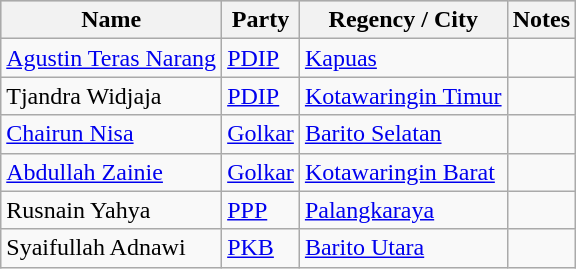<table class="wikitable sortable" style="font-size: 100%;">
<tr bgcolor="#cccccc">
<th>Name</th>
<th>Party</th>
<th>Regency / City</th>
<th>Notes</th>
</tr>
<tr>
<td><a href='#'>Agustin Teras Narang</a></td>
<td><a href='#'>PDIP</a></td>
<td><a href='#'>Kapuas</a></td>
<td></td>
</tr>
<tr>
<td>Tjandra Widjaja</td>
<td><a href='#'>PDIP</a></td>
<td><a href='#'>Kotawaringin Timur</a></td>
<td></td>
</tr>
<tr>
<td><a href='#'>Chairun Nisa</a></td>
<td><a href='#'>Golkar</a></td>
<td><a href='#'>Barito Selatan</a></td>
<td></td>
</tr>
<tr>
<td><a href='#'>Abdullah Zainie</a></td>
<td><a href='#'>Golkar</a></td>
<td><a href='#'>Kotawaringin Barat</a></td>
<td></td>
</tr>
<tr>
<td>Rusnain Yahya</td>
<td><a href='#'>PPP</a></td>
<td><a href='#'>Palangkaraya</a></td>
<td></td>
</tr>
<tr>
<td>Syaifullah Adnawi</td>
<td><a href='#'>PKB</a></td>
<td><a href='#'>Barito Utara</a></td>
<td></td>
</tr>
</table>
